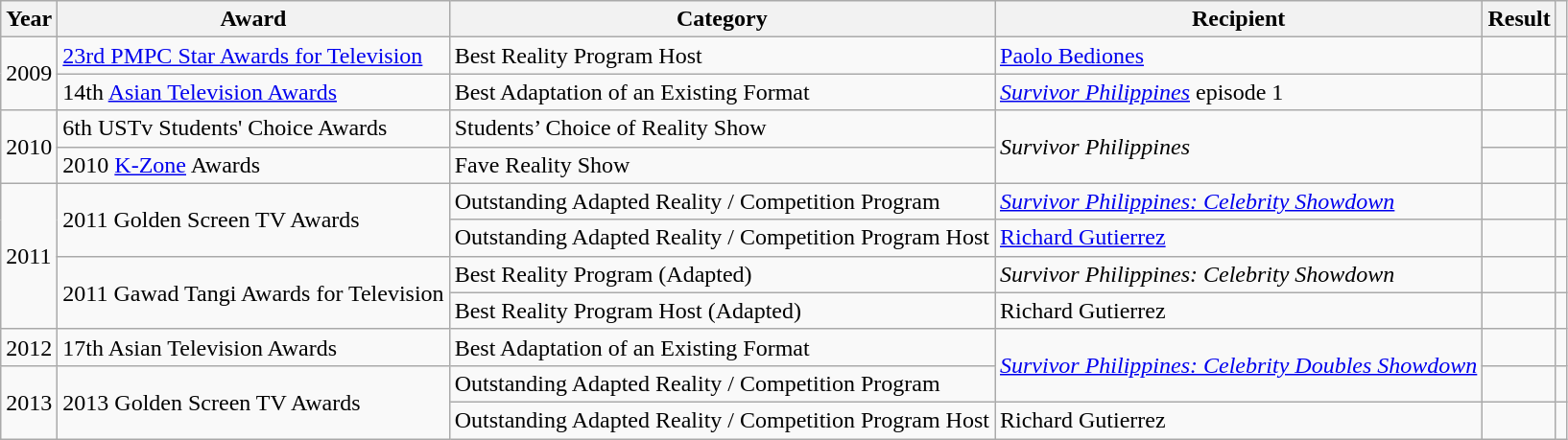<table class="wikitable">
<tr>
<th>Year</th>
<th>Award</th>
<th>Category</th>
<th>Recipient</th>
<th>Result</th>
<th></th>
</tr>
<tr>
<td rowspan=2>2009</td>
<td><a href='#'>23rd PMPC Star Awards for Television</a></td>
<td>Best Reality Program Host</td>
<td><a href='#'>Paolo Bediones</a></td>
<td></td>
<td></td>
</tr>
<tr>
<td>14th <a href='#'>Asian Television Awards</a></td>
<td>Best Adaptation of an Existing Format</td>
<td><em><a href='#'>Survivor Philippines</a></em> episode 1</td>
<td></td>
<td></td>
</tr>
<tr>
<td rowspan=2>2010</td>
<td>6th USTv Students' Choice Awards</td>
<td>Students’ Choice of Reality Show</td>
<td rowspan=2><em>Survivor Philippines</em></td>
<td></td>
<td></td>
</tr>
<tr>
<td>2010 <a href='#'>K-Zone</a> Awards</td>
<td>Fave Reality Show</td>
<td></td>
<td></td>
</tr>
<tr>
<td rowspan=4>2011</td>
<td rowspan=2>2011 Golden Screen TV Awards</td>
<td>Outstanding Adapted Reality / Competition Program</td>
<td><em><a href='#'>Survivor Philippines: Celebrity Showdown</a></em></td>
<td></td>
<td></td>
</tr>
<tr>
<td>Outstanding Adapted Reality / Competition Program Host</td>
<td><a href='#'>Richard Gutierrez</a></td>
<td></td>
<td></td>
</tr>
<tr>
<td rowspan=2>2011 Gawad Tangi Awards for Television</td>
<td>Best Reality Program (Adapted)</td>
<td><em>Survivor Philippines: Celebrity Showdown</em></td>
<td></td>
<td></td>
</tr>
<tr>
<td>Best Reality Program Host (Adapted)</td>
<td>Richard Gutierrez</td>
<td></td>
<td></td>
</tr>
<tr>
<td>2012</td>
<td>17th Asian Television Awards</td>
<td>Best Adaptation of an Existing Format</td>
<td rowspan=2><em><a href='#'>Survivor Philippines: Celebrity Doubles Showdown</a></em></td>
<td></td>
<td></td>
</tr>
<tr>
<td rowspan=2>2013</td>
<td rowspan=2>2013 Golden Screen TV Awards</td>
<td>Outstanding Adapted Reality / Competition Program</td>
<td></td>
<td></td>
</tr>
<tr>
<td>Outstanding Adapted Reality / Competition Program Host</td>
<td>Richard Gutierrez</td>
<td></td>
<td></td>
</tr>
</table>
